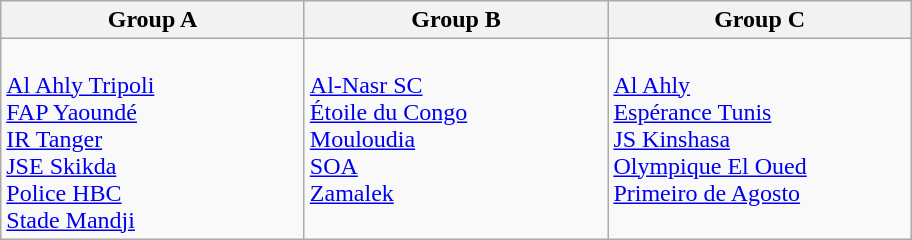<table class="wikitable">
<tr>
<th width=195px>Group A</th>
<th width=195px>Group B</th>
<th width=195px>Group C</th>
</tr>
<tr>
<td valign=top><br> <a href='#'>Al Ahly Tripoli</a><br>
 <a href='#'>FAP Yaoundé</a><br>
 <a href='#'>IR Tanger</a><br>
 <a href='#'>JSE Skikda</a><br>
 <a href='#'>Police HBC</a><br>
 <a href='#'>Stade Mandji</a></td>
<td valign=top><br> <a href='#'>Al-Nasr SC</a><br>
 <a href='#'>Étoile du Congo</a><br>
 <a href='#'>Mouloudia</a><br>
 <a href='#'>SOA</a><br>
 <a href='#'>Zamalek</a></td>
<td valign=top><br> <a href='#'>Al Ahly</a><br>
 <a href='#'>Espérance Tunis</a><br>
 <a href='#'>JS Kinshasa</a><br>
 <a href='#'>Olympique El Oued</a><br>
 <a href='#'>Primeiro de Agosto</a></td>
</tr>
</table>
